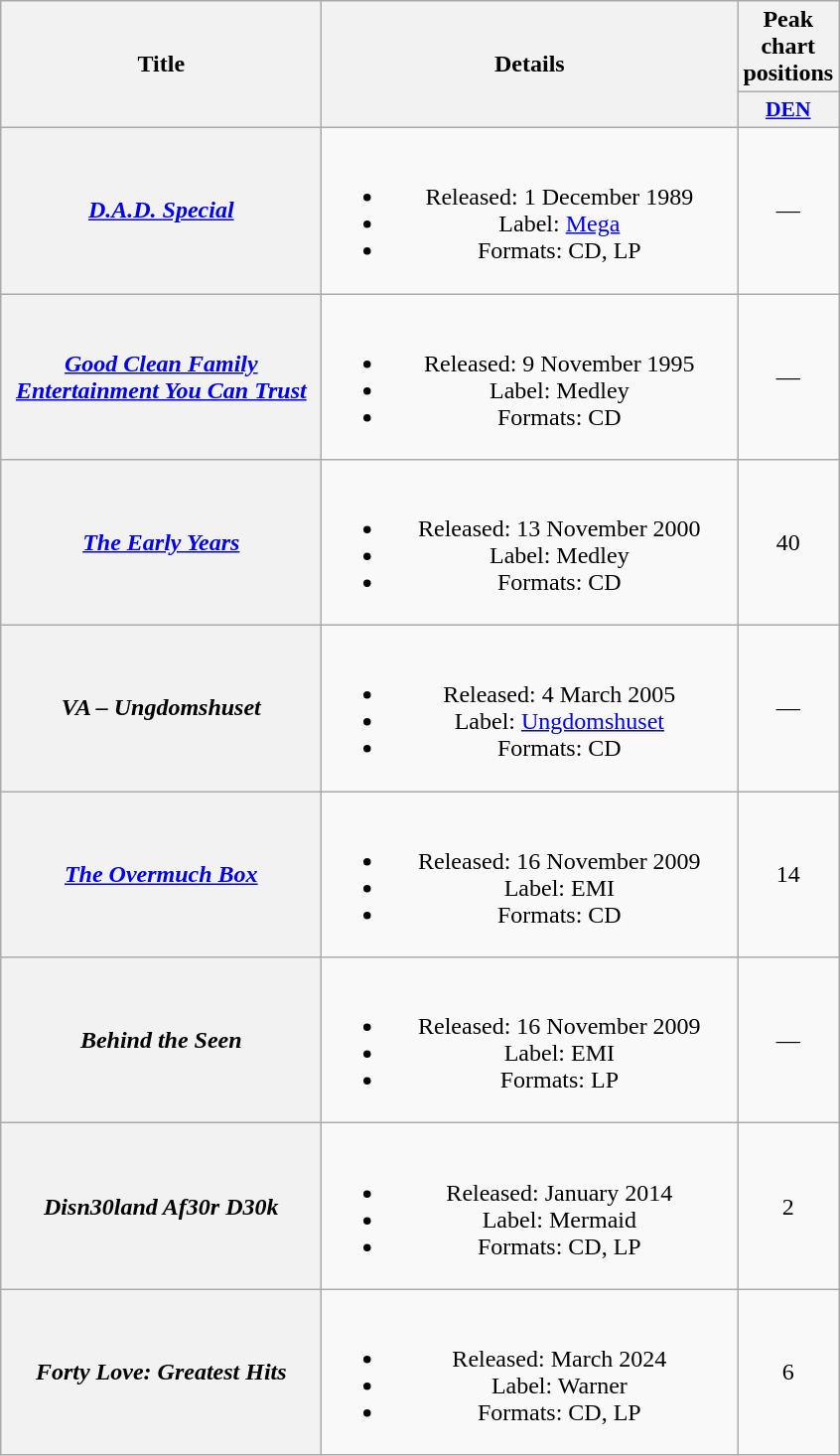<table class="wikitable plainrowheaders" style="text-align:center;" border="1">
<tr>
<th scope="col" rowspan="2" style="width:13em;">Title</th>
<th scope="col" rowspan="2" style="width:17em;">Details</th>
<th scope="col" colspan="1">Peak chart positions</th>
</tr>
<tr>
<th scope="col" style="width:3em;font-size:90%;"><a href='#'>DEN</a><br></th>
</tr>
<tr>
<th scope="row"><em><a href='#'>D.A.D. Special</a></em></th>
<td><br><ul><li>Released: 1 December 1989</li><li>Label: <a href='#'>Mega</a></li><li>Formats: CD, LP</li></ul></td>
<td>—</td>
</tr>
<tr>
<th scope="row"><em><a href='#'>Good Clean Family Entertainment You Can Trust</a></em></th>
<td><br><ul><li>Released: 9 November 1995</li><li>Label: Medley</li><li>Formats: CD</li></ul></td>
<td>—</td>
</tr>
<tr>
<th scope="row"><em><a href='#'>The Early Years</a></em></th>
<td><br><ul><li>Released: 13 November 2000</li><li>Label: Medley</li><li>Formats: CD</li></ul></td>
<td>40</td>
</tr>
<tr>
<th scope="row"><em>VA – Ungdomshuset</em></th>
<td><br><ul><li>Released: 4 March 2005</li><li>Label: <a href='#'>Ungdomshuset</a></li><li>Formats: CD</li></ul></td>
<td>—</td>
</tr>
<tr>
<th scope="row"><em><a href='#'>The Overmuch Box</a></em></th>
<td><br><ul><li>Released: 16 November 2009</li><li>Label: EMI</li><li>Formats: CD</li></ul></td>
<td>14</td>
</tr>
<tr>
<th scope="row"><em>Behind the Seen</em></th>
<td><br><ul><li>Released: 16 November 2009</li><li>Label: EMI</li><li>Formats: LP</li></ul></td>
<td>—</td>
</tr>
<tr>
<th scope="row"><em>Disn30land Af30r D30k</em></th>
<td><br><ul><li>Released: January 2014</li><li>Label: Mermaid</li><li>Formats: CD, LP</li></ul></td>
<td>2</td>
</tr>
<tr>
<th scope="row"><em>Forty Love: Greatest Hits</em></th>
<td><br><ul><li>Released: March 2024</li><li>Label: Warner</li><li>Formats: CD, LP</li></ul></td>
<td>6<br></td>
</tr>
</table>
